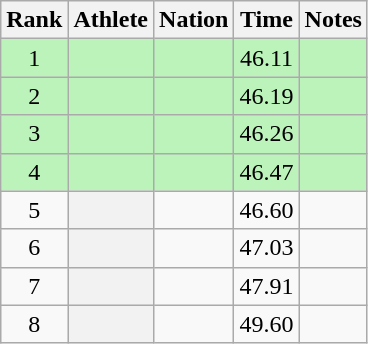<table class="wikitable plainrowheaders sortable" style="text-align:center;">
<tr>
<th scope=col>Rank</th>
<th scope=col>Athlete</th>
<th scope=col>Nation</th>
<th scope=col>Time</th>
<th scope=col>Notes</th>
</tr>
<tr bgcolor=#bbf3bb>
<td>1</td>
<th scope=row style="background:#bbf3bb; text-align:left;"></th>
<td align=left></td>
<td>46.11</td>
<td></td>
</tr>
<tr bgcolor=#bbf3bb>
<td>2</td>
<th scope=row style="background:#bbf3bb; text-align:left;"></th>
<td align=left></td>
<td>46.19</td>
<td></td>
</tr>
<tr bgcolor=#bbf3bb>
<td>3</td>
<th scope=row style="background:#bbf3bb; text-align:left;"></th>
<td align=left></td>
<td>46.26</td>
<td></td>
</tr>
<tr bgcolor=#bbf3bb>
<td>4</td>
<th scope=row style="background:#bbf3bb; text-align:left;"></th>
<td align=left></td>
<td>46.47</td>
<td></td>
</tr>
<tr>
<td>5</td>
<th scope=row style=text-align:left;></th>
<td align=left></td>
<td>46.60</td>
<td></td>
</tr>
<tr>
<td>6</td>
<th scope=row style=text-align:left;></th>
<td align=left></td>
<td>47.03</td>
<td></td>
</tr>
<tr>
<td>7</td>
<th scope=row style=text-align:left;></th>
<td align=left></td>
<td>47.91</td>
<td></td>
</tr>
<tr>
<td>8</td>
<th scope=row style=text-align:left;></th>
<td align=left></td>
<td>49.60</td>
<td></td>
</tr>
</table>
